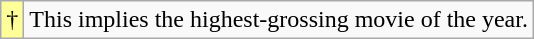<table class="wikitable">
<tr>
<td style="background-color:#FFFF99">†</td>
<td>This implies the highest-grossing movie of the year.</td>
</tr>
</table>
